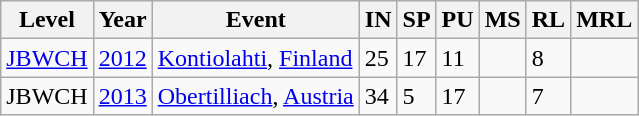<table class="wikitable sortable">
<tr>
<th>Level</th>
<th>Year</th>
<th>Event</th>
<th>IN</th>
<th>SP</th>
<th>PU</th>
<th>MS</th>
<th>RL</th>
<th>MRL</th>
</tr>
<tr>
<td><a href='#'>JBWCH</a></td>
<td><a href='#'>2012</a></td>
<td> <a href='#'>Kontiolahti</a>, <a href='#'>Finland</a></td>
<td>25</td>
<td>17</td>
<td>11</td>
<td></td>
<td>8</td>
<td></td>
</tr>
<tr>
<td>JBWCH</td>
<td><a href='#'>2013</a></td>
<td> <a href='#'>Obertilliach</a>, <a href='#'>Austria</a></td>
<td>34</td>
<td>5</td>
<td>17</td>
<td></td>
<td>7</td>
<td></td>
</tr>
</table>
